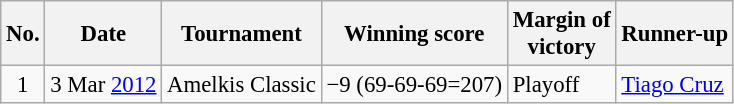<table class="wikitable" style="font-size:95%;">
<tr>
<th>No.</th>
<th>Date</th>
<th>Tournament</th>
<th>Winning score</th>
<th>Margin of<br>victory</th>
<th>Runner-up</th>
</tr>
<tr>
<td align=center>1</td>
<td align=right>3 Mar <a href='#'>2012</a></td>
<td>Amelkis Classic</td>
<td>−9 (69-69-69=207)</td>
<td>Playoff</td>
<td> <a href='#'>Tiago Cruz</a></td>
</tr>
</table>
